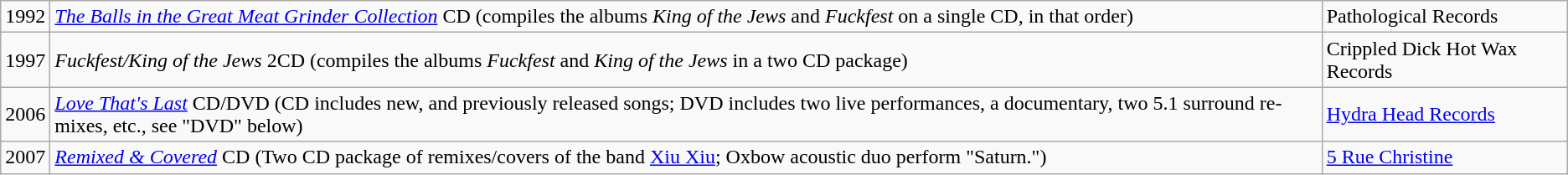<table class="wikitable">
<tr>
<td>1992</td>
<td><em><a href='#'>The Balls in the Great Meat Grinder Collection</a></em> CD (compiles the albums <em>King of the Jews</em> and <em>Fuckfest</em> on a single CD, in that order)</td>
<td>Pathological Records</td>
</tr>
<tr>
<td>1997</td>
<td><em>Fuckfest/King of the Jews</em> 2CD (compiles the albums <em>Fuckfest</em> and <em>King of the Jews</em> in a two CD package)</td>
<td>Crippled Dick Hot Wax Records</td>
</tr>
<tr>
<td>2006</td>
<td><em><a href='#'>Love That's Last</a></em> CD/DVD (CD includes new, and previously released songs; DVD includes two live performances, a documentary, two 5.1 surround re-mixes, etc., see "DVD" below)</td>
<td><a href='#'>Hydra Head Records</a></td>
</tr>
<tr>
<td>2007</td>
<td><em><a href='#'>Remixed & Covered</a></em> CD (Two CD package of remixes/covers of the band <a href='#'>Xiu Xiu</a>; Oxbow acoustic duo perform "Saturn.")</td>
<td><a href='#'>5 Rue Christine</a></td>
</tr>
</table>
